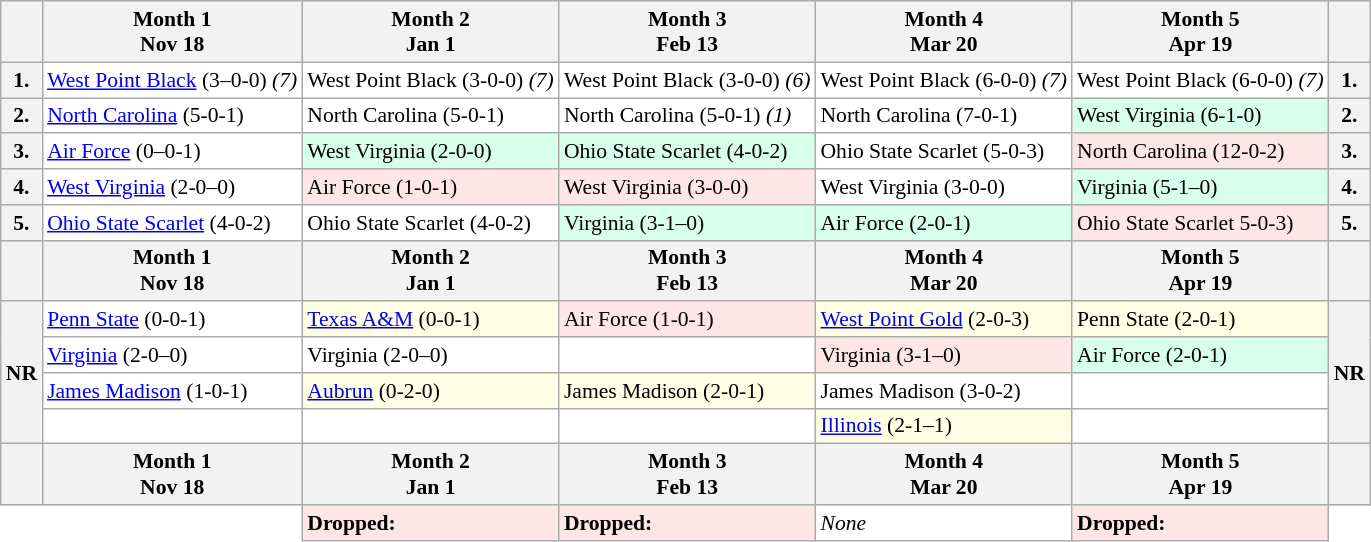<table class="wikitable" style="font-size:90%; white-space:nowrap;background-color:white">
<tr>
<th></th>
<th>Month 1<br>Nov 18</th>
<th>Month 2<br>Jan 1</th>
<th>Month 3<br>Feb 13</th>
<th>Month 4<br>Mar 20</th>
<th>Month 5<br>Apr 19</th>
<th></th>
</tr>
<tr>
<th>1.</th>
<td><a href='#'>West Point Black</a> (3–0-0) <em>(7)</em></td>
<td>West Point Black (3-0-0) <em>(7)</em></td>
<td>West Point Black (3-0-0) <em>(6)</em></td>
<td>West Point Black (6-0-0) <em>(7)</em></td>
<td>West Point Black (6-0-0) <em>(7)</em></td>
<th>1.</th>
</tr>
<tr>
<th>2.</th>
<td><a href='#'>North Carolina</a> (5-0-1)</td>
<td>North Carolina (5-0-1)</td>
<td>North Carolina (5-0-1) <em>(1)</em></td>
<td>North Carolina (7-0-1)</td>
<td style="background-color:#D8FFEB">West Virginia (6-1-0)</td>
<th>2.</th>
</tr>
<tr>
<th>3.</th>
<td><a href='#'>Air Force</a> (0–0-1)</td>
<td style="background-color:#D8FFEB">West Virginia (2-0-0)</td>
<td style="background-color:#D8FFEB">Ohio State Scarlet (4-0-2)</td>
<td>Ohio State Scarlet (5-0-3)</td>
<td style="background-color:#FFE6E6">North Carolina (12-0-2)</td>
<th>3.</th>
</tr>
<tr>
<th>4.</th>
<td><a href='#'>West Virginia</a> (2-0–0)</td>
<td style="background-color:#FFE6E6">Air Force (1-0-1)</td>
<td style="background-color:#FFE6E6">West Virginia (3-0-0)</td>
<td>West Virginia (3-0-0)</td>
<td style="background-color:#D8FFEB">Virginia (5-1–0)</td>
<th>4.</th>
</tr>
<tr>
<th>5.</th>
<td><a href='#'>Ohio State Scarlet</a> (4-0-2)</td>
<td>Ohio State Scarlet (4-0-2)</td>
<td style="background-color:#D8FFEB">Virginia (3-1–0)</td>
<td style="background-color:#D8FFEB">Air Force (2-0-1)</td>
<td style="background-color:#FFE6E6">Ohio State Scarlet 5-0-3)</td>
<th>5.</th>
</tr>
<tr>
<th></th>
<th>Month 1<br>Nov 18</th>
<th>Month 2<br>Jan 1</th>
<th>Month 3<br>Feb 13</th>
<th>Month 4<br>Mar 20</th>
<th>Month 5<br>Apr 19</th>
<th></th>
</tr>
<tr>
<th rowspan="4">NR</th>
<td><a href='#'>Penn State</a> (0-0-1)</td>
<td style="background-color:#FFFFE6"><a href='#'>Texas A&M</a> (0-0-1)</td>
<td style="background-color:#FFE6E6">Air Force (1-0-1)</td>
<td style="background-color:#FFFFE6"><a href='#'>West Point Gold</a> (2-0-3)</td>
<td style="background-color:#FFFFE6">Penn State (2-0-1)</td>
<th rowspan="4">NR</th>
</tr>
<tr>
<td><a href='#'>Virginia</a> (2-0–0)</td>
<td>Virginia (2-0–0)</td>
<td></td>
<td style="background-color:#FFE6E6">Virginia (3-1–0)</td>
<td style="background-color:#D8FFEB">Air Force (2-0-1)</td>
</tr>
<tr>
<td><a href='#'>James Madison</a> (1-0-1)</td>
<td style="background-color:#FFFFE6"><a href='#'>Aubrun</a> (0-2-0)</td>
<td style="background-color:#FFFFE6">James Madison (2-0-1)</td>
<td>James Madison (3-0-2)</td>
<td></td>
</tr>
<tr>
<td></td>
<td></td>
<td></td>
<td style="background-color:#FFFFE6"><a href='#'>Illinois</a> (2-1–1)</td>
<td></td>
</tr>
<tr>
<th></th>
<th>Month 1<br>Nov 18</th>
<th>Month 2<br>Jan 1</th>
<th>Month 3<br>Feb 13</th>
<th>Month 4<br>Mar 20</th>
<th>Month 5<br>Apr 19</th>
<th></th>
</tr>
<tr>
<td colspan="2"  style="background:transparent;border-bottom-style:hidden;border-left-style:hidden"></td>
<td style="vertical-align:top;background-color:#FFE6E6"><strong>Dropped:</strong><br></td>
<td style="vertical-align:top;background-color:#FFE6E6"><strong>Dropped:</strong><br></td>
<td style="vertical-align:top;background-color:#FFFFFF"><em>None</em></td>
<td style="vertical-align:top;background-color:#FFE6E6"><strong>Dropped:</strong><br></td>
<td style="background:transparent;border-bottom-style:hidden;border-right-style:hidden"></td>
</tr>
</table>
